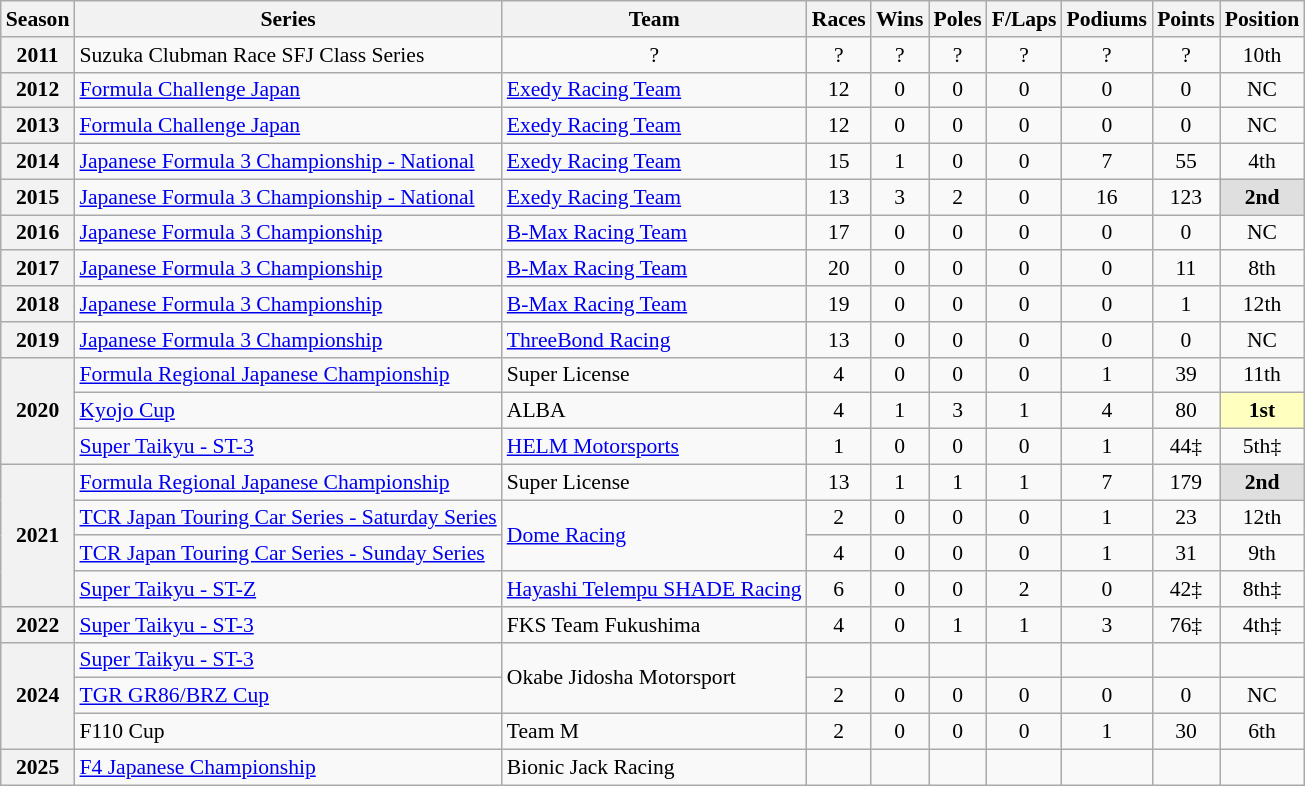<table class="wikitable" style="font-size: 90%; text-align:center">
<tr>
<th>Season</th>
<th>Series</th>
<th>Team</th>
<th>Races</th>
<th>Wins</th>
<th>Poles</th>
<th>F/Laps</th>
<th>Podiums</th>
<th>Points</th>
<th>Position</th>
</tr>
<tr>
<th>2011</th>
<td align=left>Suzuka Clubman Race SFJ Class Series</td>
<td>?</td>
<td>?</td>
<td>?</td>
<td>?</td>
<td>?</td>
<td>?</td>
<td>?</td>
<td>10th</td>
</tr>
<tr>
<th>2012</th>
<td align=left><a href='#'>Formula Challenge Japan</a></td>
<td align=left><a href='#'>Exedy Racing Team</a></td>
<td>12</td>
<td>0</td>
<td>0</td>
<td>0</td>
<td>0</td>
<td>0</td>
<td>NC</td>
</tr>
<tr>
<th>2013</th>
<td align=left><a href='#'>Formula Challenge Japan</a></td>
<td align=left><a href='#'>Exedy Racing Team</a></td>
<td>12</td>
<td>0</td>
<td>0</td>
<td>0</td>
<td>0</td>
<td>0</td>
<td>NC</td>
</tr>
<tr>
<th>2014</th>
<td align=left><a href='#'>Japanese Formula 3 Championship - National</a></td>
<td align=left><a href='#'>Exedy Racing Team</a></td>
<td>15</td>
<td>1</td>
<td>0</td>
<td>0</td>
<td>7</td>
<td>55</td>
<td>4th</td>
</tr>
<tr>
<th>2015</th>
<td align=left><a href='#'>Japanese Formula 3 Championship - National</a></td>
<td align=left><a href='#'>Exedy Racing Team</a></td>
<td>13</td>
<td>3</td>
<td>2</td>
<td>0</td>
<td>16</td>
<td>123</td>
<td style="background:#DFDFDF;"><strong>2nd</strong></td>
</tr>
<tr>
<th>2016</th>
<td align=left><a href='#'>Japanese Formula 3 Championship</a></td>
<td align=left><a href='#'>B-Max Racing Team</a></td>
<td>17</td>
<td>0</td>
<td>0</td>
<td>0</td>
<td>0</td>
<td>0</td>
<td>NC</td>
</tr>
<tr>
<th>2017</th>
<td align=left><a href='#'>Japanese Formula 3 Championship</a></td>
<td align=left><a href='#'>B-Max Racing Team</a></td>
<td>20</td>
<td>0</td>
<td>0</td>
<td>0</td>
<td>0</td>
<td>11</td>
<td>8th</td>
</tr>
<tr>
<th>2018</th>
<td align=left><a href='#'>Japanese Formula 3 Championship</a></td>
<td align=left><a href='#'>B-Max Racing Team</a></td>
<td>19</td>
<td>0</td>
<td>0</td>
<td>0</td>
<td>0</td>
<td>1</td>
<td>12th</td>
</tr>
<tr>
<th>2019</th>
<td align=left><a href='#'>Japanese Formula 3 Championship</a></td>
<td align=left><a href='#'>ThreeBond Racing</a></td>
<td>13</td>
<td>0</td>
<td>0</td>
<td>0</td>
<td>0</td>
<td>0</td>
<td>NC</td>
</tr>
<tr>
<th rowspan=3>2020</th>
<td align=left><a href='#'>Formula Regional Japanese Championship</a></td>
<td align=left>Super License</td>
<td>4</td>
<td>0</td>
<td>0</td>
<td>0</td>
<td>1</td>
<td>39</td>
<td>11th</td>
</tr>
<tr>
<td align=left><a href='#'>Kyojo Cup</a></td>
<td align=left>ALBA</td>
<td>4</td>
<td>1</td>
<td>3</td>
<td>1</td>
<td>4</td>
<td>80</td>
<td style="background:#FFFFBF;"><strong>1st</strong></td>
</tr>
<tr>
<td align=left><a href='#'>Super Taikyu - ST-3</a></td>
<td align=left><a href='#'>HELM Motorsports</a></td>
<td>1</td>
<td>0</td>
<td>0</td>
<td>0</td>
<td>1</td>
<td>44‡</td>
<td>5th‡</td>
</tr>
<tr>
<th rowspan=4>2021</th>
<td align=left><a href='#'>Formula Regional Japanese Championship</a></td>
<td align=left>Super License</td>
<td>13</td>
<td>1</td>
<td>1</td>
<td>1</td>
<td>7</td>
<td>179</td>
<td style="background:#DFDFDF;"><strong>2nd</strong></td>
</tr>
<tr>
<td align=left><a href='#'>TCR Japan Touring Car Series - Saturday Series</a></td>
<td rowspan="2" align="left"><a href='#'>Dome Racing</a></td>
<td>2</td>
<td>0</td>
<td>0</td>
<td>0</td>
<td>1</td>
<td>23</td>
<td>12th</td>
</tr>
<tr>
<td align=left><a href='#'>TCR Japan Touring Car Series - Sunday Series</a></td>
<td>4</td>
<td>0</td>
<td>0</td>
<td>0</td>
<td>1</td>
<td>31</td>
<td>9th</td>
</tr>
<tr>
<td align=left><a href='#'>Super Taikyu - ST-Z</a></td>
<td align=left><a href='#'>Hayashi Telempu SHADE Racing</a></td>
<td>6</td>
<td>0</td>
<td>0</td>
<td>2</td>
<td>0</td>
<td>42‡</td>
<td>8th‡</td>
</tr>
<tr>
<th>2022</th>
<td align=left><a href='#'>Super Taikyu - ST-3</a></td>
<td align=left>FKS Team Fukushima</td>
<td>4</td>
<td>0</td>
<td>1</td>
<td>1</td>
<td>3</td>
<td>76‡</td>
<td>4th‡</td>
</tr>
<tr>
<th rowspan="3">2024</th>
<td align=left><a href='#'>Super Taikyu - ST-3</a></td>
<td rowspan="2" align="left">Okabe Jidosha Motorsport</td>
<td></td>
<td></td>
<td></td>
<td></td>
<td></td>
<td></td>
<td></td>
</tr>
<tr>
<td align=left><a href='#'>TGR GR86/BRZ Cup</a></td>
<td>2</td>
<td>0</td>
<td>0</td>
<td>0</td>
<td>0</td>
<td>0</td>
<td>NC</td>
</tr>
<tr>
<td align=left>F110 Cup</td>
<td align=left>Team M</td>
<td>2</td>
<td>0</td>
<td>0</td>
<td>0</td>
<td>1</td>
<td>30</td>
<td>6th</td>
</tr>
<tr>
<th>2025</th>
<td align=left><a href='#'>F4 Japanese Championship</a></td>
<td align=left>Bionic Jack Racing</td>
<td></td>
<td></td>
<td></td>
<td></td>
<td></td>
<td></td>
<td></td>
</tr>
</table>
